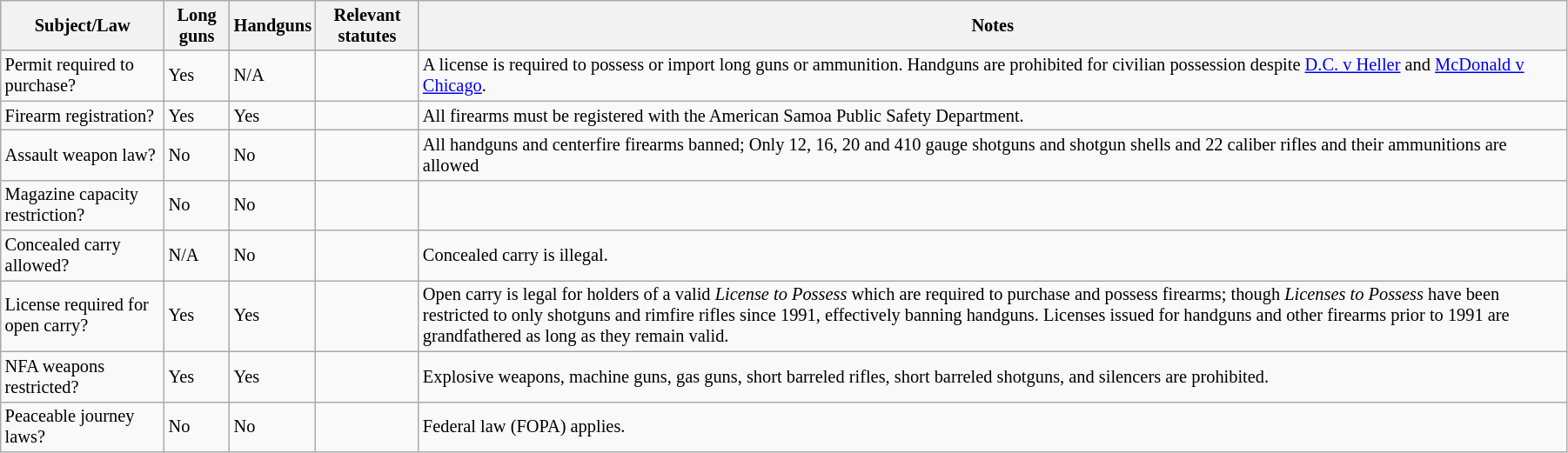<table class="wikitable"  style="font-size:85%; width:95%;">
<tr>
<th>Subject/Law</th>
<th>Long guns</th>
<th>Handguns</th>
<th>Relevant statutes</th>
<th>Notes</th>
</tr>
<tr>
<td>Permit required to purchase?</td>
<td>Yes</td>
<td>N/A</td>
<td></td>
<td>A license is required to possess or import long guns or ammunition. Handguns are prohibited for civilian possession despite <a href='#'>D.C. v Heller</a> and <a href='#'>McDonald v Chicago</a>.</td>
</tr>
<tr>
<td>Firearm registration?</td>
<td>Yes</td>
<td>Yes</td>
<td></td>
<td>All firearms must be registered with the American Samoa Public Safety Department.</td>
</tr>
<tr>
<td>Assault weapon law?</td>
<td>No</td>
<td>No</td>
<td></td>
<td>All handguns and centerfire firearms banned; Only 12, 16, 20 and 410 gauge shotguns and shotgun shells and 22 caliber rifles and their ammunitions are allowed</td>
</tr>
<tr>
<td>Magazine capacity restriction?</td>
<td>No</td>
<td>No</td>
<td></td>
<td></td>
</tr>
<tr>
<td>Concealed carry allowed?</td>
<td>N/A</td>
<td>No</td>
<td></td>
<td>Concealed carry is illegal.</td>
</tr>
<tr>
<td>License required for open carry?</td>
<td>Yes</td>
<td>Yes</td>
<td></td>
<td>Open carry is legal for holders of a valid <em>License to Possess</em> which are required to purchase and possess firearms; though <em>Licenses to Possess</em> have been restricted to only shotguns and rimfire rifles since 1991, effectively banning handguns. Licenses issued for handguns and other firearms prior to 1991 are grandfathered as long as they remain valid.</td>
</tr>
<tr>
<td>NFA weapons restricted?</td>
<td>Yes</td>
<td>Yes</td>
<td></td>
<td>Explosive weapons, machine guns, gas guns, short barreled rifles, short barreled shotguns, and silencers are prohibited.</td>
</tr>
<tr>
<td>Peaceable journey laws?</td>
<td>No</td>
<td>No</td>
<td></td>
<td>Federal law (FOPA) applies.</td>
</tr>
</table>
